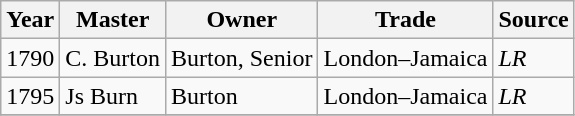<table class="sortable wikitable">
<tr>
<th>Year</th>
<th>Master</th>
<th>Owner</th>
<th>Trade</th>
<th>Source</th>
</tr>
<tr>
<td>1790</td>
<td>C. Burton</td>
<td>Burton, Senior</td>
<td>London–Jamaica</td>
<td><em>LR</em></td>
</tr>
<tr>
<td>1795</td>
<td>Js Burn</td>
<td>Burton</td>
<td>London–Jamaica</td>
<td><em>LR</em></td>
</tr>
<tr>
</tr>
</table>
